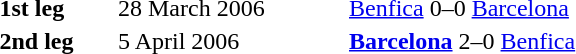<table>
<tr ---->
<td width="75"></td>
</tr>
<tr ---->
<td width="75"></td>
<td width="150"></td>
<td width="200"></td>
</tr>
<tr ---->
<td><strong>1st leg</strong></td>
<td>28 March 2006</td>
<td><a href='#'>Benfica</a> 0–0 <a href='#'>Barcelona</a></td>
</tr>
<tr ---->
<td><strong>2nd leg</strong></td>
<td>5 April 2006</td>
<td><strong><a href='#'>Barcelona</a></strong> 2–0 <a href='#'>Benfica</a></td>
</tr>
</table>
